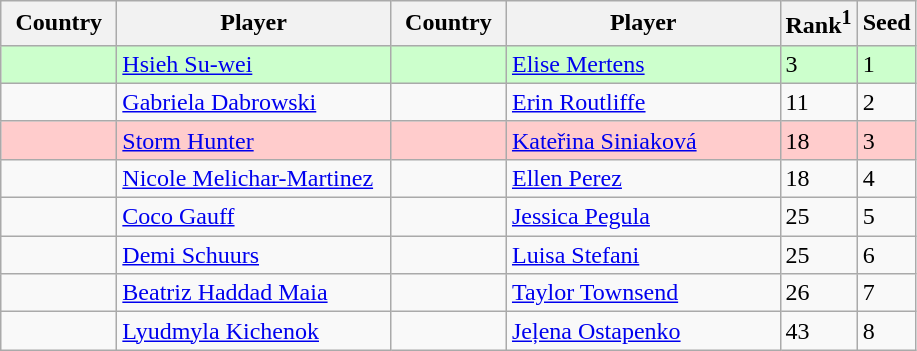<table class="sortable wikitable">
<tr>
<th width="70">Country</th>
<th width="175">Player</th>
<th width="70">Country</th>
<th width="175">Player</th>
<th>Rank<sup>1</sup></th>
<th>Seed</th>
</tr>
<tr bgcolor=#cfc>
<td></td>
<td><a href='#'>Hsieh Su-wei</a></td>
<td></td>
<td><a href='#'>Elise Mertens</a></td>
<td>3</td>
<td>1</td>
</tr>
<tr>
<td></td>
<td><a href='#'>Gabriela Dabrowski</a></td>
<td></td>
<td><a href='#'>Erin Routliffe</a></td>
<td>11</td>
<td>2</td>
</tr>
<tr bgcolor=#fcc>
<td></td>
<td><a href='#'>Storm Hunter</a></td>
<td></td>
<td><a href='#'>Kateřina Siniaková</a></td>
<td>18</td>
<td>3</td>
</tr>
<tr>
<td></td>
<td><a href='#'>Nicole Melichar-Martinez</a></td>
<td></td>
<td><a href='#'>Ellen Perez</a></td>
<td>18</td>
<td>4</td>
</tr>
<tr>
<td></td>
<td><a href='#'>Coco Gauff</a></td>
<td></td>
<td><a href='#'>Jessica Pegula</a></td>
<td>25</td>
<td>5</td>
</tr>
<tr>
<td></td>
<td><a href='#'>Demi Schuurs</a></td>
<td></td>
<td><a href='#'>Luisa Stefani</a></td>
<td>25</td>
<td>6</td>
</tr>
<tr>
<td></td>
<td><a href='#'>Beatriz Haddad Maia</a></td>
<td></td>
<td><a href='#'>Taylor Townsend</a></td>
<td>26</td>
<td>7</td>
</tr>
<tr>
<td></td>
<td><a href='#'>Lyudmyla Kichenok</a></td>
<td></td>
<td><a href='#'>Jeļena Ostapenko</a></td>
<td>43</td>
<td>8</td>
</tr>
</table>
